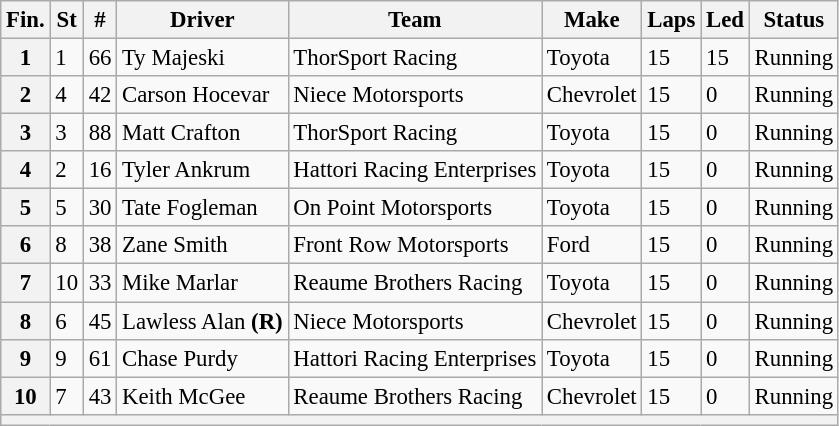<table class="wikitable" style="font-size:95%">
<tr>
<th>Fin.</th>
<th>St</th>
<th>#</th>
<th>Driver</th>
<th>Team</th>
<th>Make</th>
<th>Laps</th>
<th>Led</th>
<th>Status</th>
</tr>
<tr>
<th>1</th>
<td>1</td>
<td>66</td>
<td>Ty Majeski</td>
<td>ThorSport Racing</td>
<td>Toyota</td>
<td>15</td>
<td>15</td>
<td>Running</td>
</tr>
<tr>
<th>2</th>
<td>4</td>
<td>42</td>
<td>Carson Hocevar</td>
<td>Niece Motorsports</td>
<td>Chevrolet</td>
<td>15</td>
<td>0</td>
<td>Running</td>
</tr>
<tr>
<th>3</th>
<td>3</td>
<td>88</td>
<td>Matt Crafton</td>
<td>ThorSport Racing</td>
<td>Toyota</td>
<td>15</td>
<td>0</td>
<td>Running</td>
</tr>
<tr>
<th>4</th>
<td>2</td>
<td>16</td>
<td>Tyler Ankrum</td>
<td>Hattori Racing Enterprises</td>
<td>Toyota</td>
<td>15</td>
<td>0</td>
<td>Running</td>
</tr>
<tr>
<th>5</th>
<td>5</td>
<td>30</td>
<td>Tate Fogleman</td>
<td>On Point Motorsports</td>
<td>Toyota</td>
<td>15</td>
<td>0</td>
<td>Running</td>
</tr>
<tr>
<th>6</th>
<td>8</td>
<td>38</td>
<td>Zane Smith</td>
<td>Front Row Motorsports</td>
<td>Ford</td>
<td>15</td>
<td>0</td>
<td>Running</td>
</tr>
<tr>
<th>7</th>
<td>10</td>
<td>33</td>
<td>Mike Marlar</td>
<td>Reaume Brothers Racing</td>
<td>Toyota</td>
<td>15</td>
<td>0</td>
<td>Running</td>
</tr>
<tr>
<th>8</th>
<td>6</td>
<td>45</td>
<td>Lawless Alan <strong>(R)</strong></td>
<td>Niece Motorsports</td>
<td>Chevrolet</td>
<td>15</td>
<td>0</td>
<td>Running</td>
</tr>
<tr>
<th>9</th>
<td>9</td>
<td>61</td>
<td>Chase Purdy</td>
<td>Hattori Racing Enterprises</td>
<td>Toyota</td>
<td>15</td>
<td>0</td>
<td>Running</td>
</tr>
<tr>
<th>10</th>
<td>7</td>
<td>43</td>
<td>Keith McGee</td>
<td>Reaume Brothers Racing</td>
<td>Chevrolet</td>
<td>15</td>
<td>0</td>
<td>Running</td>
</tr>
<tr>
<th colspan="9"></th>
</tr>
</table>
